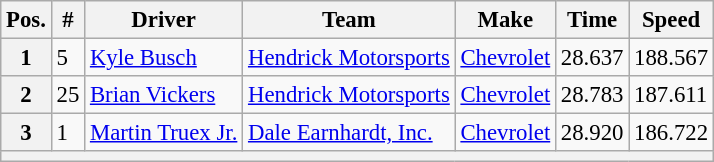<table class="wikitable" style="font-size:95%">
<tr>
<th>Pos.</th>
<th>#</th>
<th>Driver</th>
<th>Team</th>
<th>Make</th>
<th>Time</th>
<th>Speed</th>
</tr>
<tr>
<th>1</th>
<td>5</td>
<td><a href='#'>Kyle Busch</a></td>
<td><a href='#'>Hendrick Motorsports</a></td>
<td><a href='#'>Chevrolet</a></td>
<td>28.637</td>
<td>188.567</td>
</tr>
<tr>
<th>2</th>
<td>25</td>
<td><a href='#'>Brian Vickers</a></td>
<td><a href='#'>Hendrick Motorsports</a></td>
<td><a href='#'>Chevrolet</a></td>
<td>28.783</td>
<td>187.611</td>
</tr>
<tr>
<th>3</th>
<td>1</td>
<td><a href='#'>Martin Truex Jr.</a></td>
<td><a href='#'>Dale Earnhardt, Inc.</a></td>
<td><a href='#'>Chevrolet</a></td>
<td>28.920</td>
<td>186.722</td>
</tr>
<tr>
<th colspan="7"></th>
</tr>
</table>
